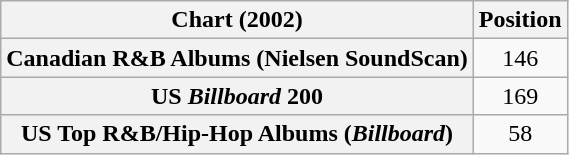<table class="wikitable plainrowheaders sortable" style="text-align:center;">
<tr>
<th>Chart (2002)</th>
<th>Position</th>
</tr>
<tr>
<th scope="row">Canadian R&B Albums (Nielsen SoundScan)</th>
<td style="text-align:center;">146</td>
</tr>
<tr>
<th scope="row">US <em>Billboard</em> 200</th>
<td style="text-align:center;">169</td>
</tr>
<tr>
<th scope="row">US Top R&B/Hip-Hop Albums (<em>Billboard</em>)</th>
<td style="text-align:center;">58</td>
</tr>
</table>
